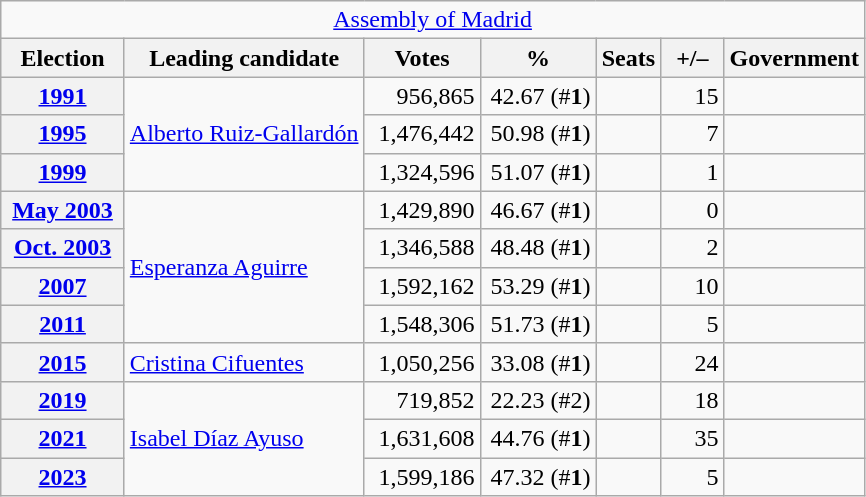<table class="wikitable" style="text-align:right;">
<tr>
<td colspan="7" align="center"><a href='#'>Assembly of Madrid</a></td>
</tr>
<tr>
<th width="75">Election</th>
<th>Leading candidate</th>
<th width="70">Votes</th>
<th width="70">%</th>
<th>Seats</th>
<th width="35">+/–</th>
<th>Government</th>
</tr>
<tr>
<th><a href='#'>1991</a></th>
<td rowspan="3" align="left"><a href='#'>Alberto Ruiz-Gallardón</a></td>
<td>956,865</td>
<td>42.67 (#<strong>1</strong>)</td>
<td></td>
<td>15<br></td>
<td></td>
</tr>
<tr>
<th><a href='#'>1995</a></th>
<td>1,476,442</td>
<td>50.98 (#<strong>1</strong>)</td>
<td></td>
<td>7</td>
<td></td>
</tr>
<tr>
<th><a href='#'>1999</a></th>
<td>1,324,596</td>
<td>51.07 (#<strong>1</strong>)</td>
<td></td>
<td>1</td>
<td></td>
</tr>
<tr>
<th><a href='#'>May 2003</a></th>
<td rowspan="4" align="left"><a href='#'>Esperanza Aguirre</a></td>
<td>1,429,890</td>
<td>46.67 (#<strong>1</strong>)</td>
<td></td>
<td>0</td>
<td></td>
</tr>
<tr>
<th><a href='#'>Oct. 2003</a></th>
<td>1,346,588</td>
<td>48.48 (#<strong>1</strong>)</td>
<td></td>
<td>2</td>
<td></td>
</tr>
<tr>
<th><a href='#'>2007</a></th>
<td>1,592,162</td>
<td>53.29 (#<strong>1</strong>)</td>
<td></td>
<td>10</td>
<td></td>
</tr>
<tr>
<th><a href='#'>2011</a></th>
<td>1,548,306</td>
<td>51.73 (#<strong>1</strong>)</td>
<td></td>
<td>5</td>
<td></td>
</tr>
<tr>
<th><a href='#'>2015</a></th>
<td align="left"><a href='#'>Cristina Cifuentes</a></td>
<td>1,050,256</td>
<td>33.08 (#<strong>1</strong>)</td>
<td></td>
<td>24</td>
<td></td>
</tr>
<tr>
<th><a href='#'>2019</a></th>
<td rowspan="3" align="left"><a href='#'>Isabel Díaz Ayuso</a></td>
<td>719,852</td>
<td>22.23 (#2)</td>
<td></td>
<td>18</td>
<td></td>
</tr>
<tr>
<th><a href='#'>2021</a></th>
<td>1,631,608</td>
<td>44.76 (#<strong>1</strong>)</td>
<td></td>
<td>35</td>
<td></td>
</tr>
<tr>
<th><a href='#'>2023</a></th>
<td>1,599,186</td>
<td>47.32 (#<strong>1</strong>)</td>
<td></td>
<td>5</td>
<td></td>
</tr>
</table>
